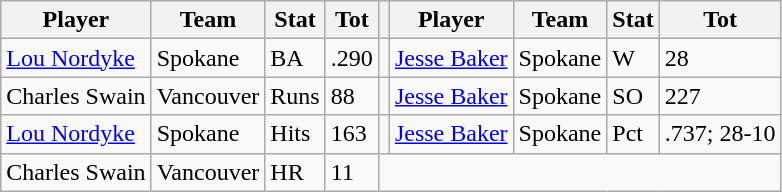<table class="wikitable">
<tr>
<th>Player</th>
<th>Team</th>
<th>Stat</th>
<th>Tot</th>
<th></th>
<th>Player</th>
<th>Team</th>
<th>Stat</th>
<th>Tot</th>
</tr>
<tr>
<td><a href='#'>Lou Nordyke</a></td>
<td>Spokane</td>
<td>BA</td>
<td>.290</td>
<td></td>
<td><a href='#'>Jesse Baker</a></td>
<td>Spokane</td>
<td>W</td>
<td>28</td>
</tr>
<tr>
<td>Charles Swain</td>
<td>Vancouver</td>
<td>Runs</td>
<td>88</td>
<td></td>
<td><a href='#'>Jesse Baker</a></td>
<td>Spokane</td>
<td>SO</td>
<td>227</td>
</tr>
<tr>
<td><a href='#'>Lou Nordyke</a></td>
<td>Spokane</td>
<td>Hits</td>
<td>163</td>
<td></td>
<td><a href='#'>Jesse Baker</a></td>
<td>Spokane</td>
<td>Pct</td>
<td>.737; 28-10</td>
</tr>
<tr>
<td>Charles Swain</td>
<td>Vancouver</td>
<td>HR</td>
<td>11</td>
</tr>
</table>
